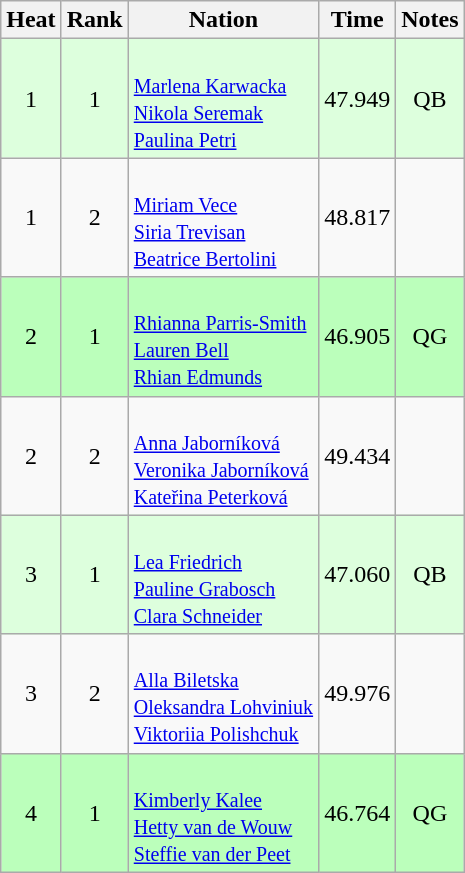<table class="wikitable sortable" style="text-align:center"|->
<tr>
<th>Heat</th>
<th>Rank</th>
<th>Nation</th>
<th>Time</th>
<th>Notes</th>
</tr>
<tr bgcolor=ddffdd>
<td>1</td>
<td>1</td>
<td align=left><br><small><a href='#'>Marlena Karwacka</a><br><a href='#'>Nikola Seremak</a><br><a href='#'>Paulina Petri</a></small></td>
<td>47.949</td>
<td>QB</td>
</tr>
<tr>
<td>1</td>
<td>2</td>
<td align=left><br><small><a href='#'>Miriam Vece</a><br><a href='#'>Siria Trevisan</a><br><a href='#'>Beatrice Bertolini</a></small></td>
<td>48.817</td>
<td></td>
</tr>
<tr bgcolor=bbffbb>
<td>2</td>
<td>1</td>
<td align=left><br><small><a href='#'>Rhianna Parris-Smith</a><br><a href='#'>Lauren Bell</a><br><a href='#'>Rhian Edmunds</a></small></td>
<td>46.905</td>
<td>QG</td>
</tr>
<tr>
<td>2</td>
<td>2</td>
<td align=left><br><small><a href='#'>Anna Jaborníková</a><br><a href='#'>Veronika Jaborníková</a><br><a href='#'>Kateřina Peterková</a></small></td>
<td>49.434</td>
<td></td>
</tr>
<tr bgcolor=ddffdd>
<td>3</td>
<td>1</td>
<td align=left><br><small><a href='#'>Lea Friedrich</a><br><a href='#'>Pauline Grabosch</a><br><a href='#'>Clara Schneider</a></small></td>
<td>47.060</td>
<td>QB</td>
</tr>
<tr>
<td>3</td>
<td>2</td>
<td align=left><br><small><a href='#'>Alla Biletska</a><br><a href='#'>Oleksandra Lohviniuk</a><br><a href='#'>Viktoriia Polishchuk</a></small></td>
<td>49.976</td>
<td></td>
</tr>
<tr bgcolor=bbffbb>
<td>4</td>
<td>1</td>
<td align=left><br><small><a href='#'>Kimberly Kalee</a><br><a href='#'>Hetty van de Wouw</a><br><a href='#'>Steffie van der Peet</a></small></td>
<td>46.764</td>
<td>QG</td>
</tr>
</table>
